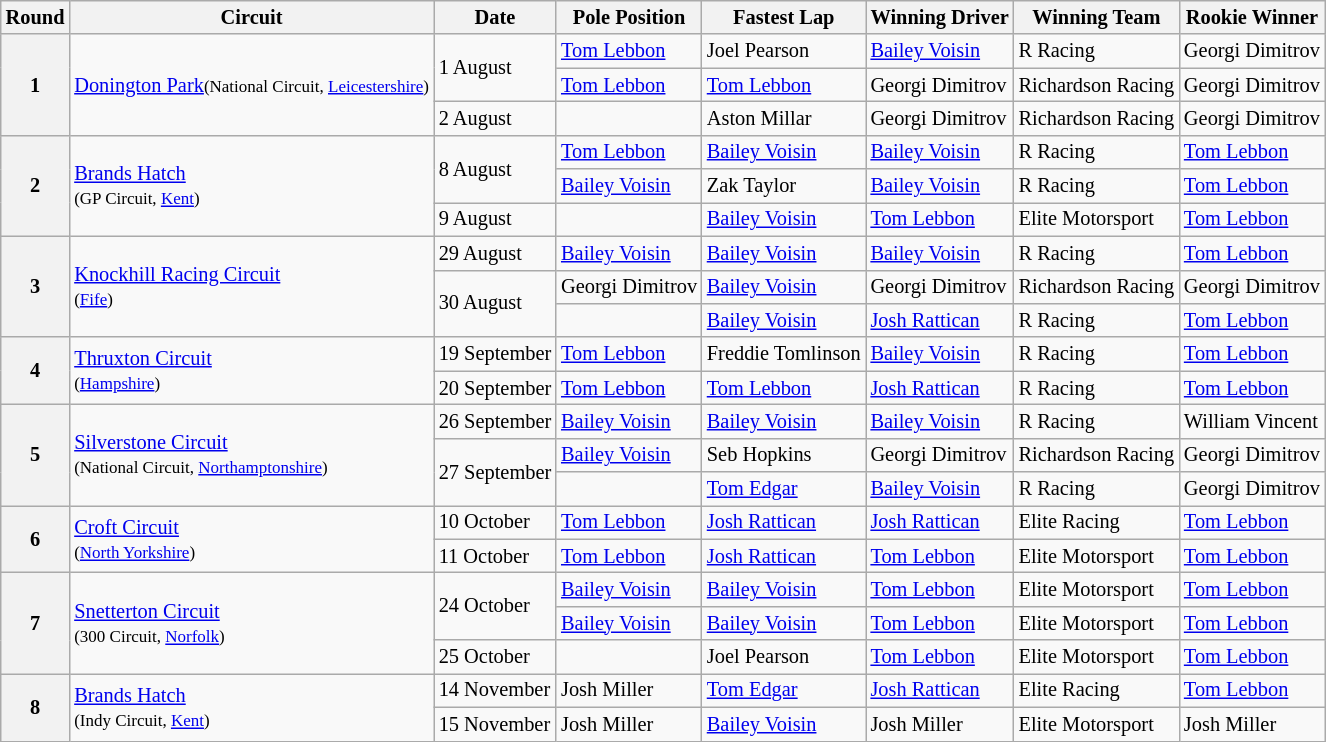<table class="wikitable" style="font-size: 85%">
<tr>
<th>Round</th>
<th>Circuit</th>
<th>Date</th>
<th>Pole Position</th>
<th>Fastest Lap</th>
<th>Winning Driver</th>
<th>Winning Team</th>
<th>Rookie Winner</th>
</tr>
<tr>
<th rowspan="3">1</th>
<td rowspan="3"><a href='#'>Donington Park</a><small>(National Circuit, <a href='#'>Leicestershire</a>)</small></td>
<td rowspan="2">1 August</td>
<td> <a href='#'>Tom Lebbon</a></td>
<td> Joel Pearson</td>
<td> <a href='#'>Bailey Voisin</a></td>
<td>R Racing</td>
<td> Georgi Dimitrov</td>
</tr>
<tr>
<td> <a href='#'>Tom Lebbon</a></td>
<td> <a href='#'>Tom Lebbon</a></td>
<td> Georgi Dimitrov</td>
<td>Richardson Racing</td>
<td> Georgi Dimitrov</td>
</tr>
<tr>
<td>2 August</td>
<td></td>
<td> Aston Millar</td>
<td> Georgi Dimitrov</td>
<td>Richardson Racing</td>
<td> Georgi Dimitrov</td>
</tr>
<tr>
<th rowspan="3">2</th>
<td rowspan="3"><a href='#'>Brands Hatch</a><br><small>(GP Circuit, <a href='#'>Kent</a>)</small></td>
<td rowspan="2">8 August</td>
<td> <a href='#'>Tom Lebbon</a></td>
<td> <a href='#'>Bailey Voisin</a></td>
<td> <a href='#'>Bailey Voisin</a></td>
<td>R Racing</td>
<td> <a href='#'>Tom Lebbon</a></td>
</tr>
<tr>
<td> <a href='#'>Bailey Voisin</a></td>
<td> Zak Taylor</td>
<td> <a href='#'>Bailey Voisin</a></td>
<td>R Racing</td>
<td> <a href='#'>Tom Lebbon</a></td>
</tr>
<tr>
<td>9 August</td>
<td></td>
<td> <a href='#'>Bailey Voisin</a></td>
<td> <a href='#'>Tom Lebbon</a></td>
<td>Elite Motorsport</td>
<td> <a href='#'>Tom Lebbon</a></td>
</tr>
<tr>
<th rowspan="3">3</th>
<td rowspan="3"><a href='#'>Knockhill Racing Circuit</a><br><small>(<a href='#'>Fife</a>)</small></td>
<td>29 August</td>
<td> <a href='#'>Bailey Voisin</a></td>
<td> <a href='#'>Bailey Voisin</a></td>
<td> <a href='#'>Bailey Voisin</a></td>
<td>R Racing</td>
<td> <a href='#'>Tom Lebbon</a></td>
</tr>
<tr>
<td rowspan="2">30 August</td>
<td> Georgi Dimitrov</td>
<td> <a href='#'>Bailey Voisin</a></td>
<td> Georgi Dimitrov</td>
<td>Richardson Racing</td>
<td> Georgi Dimitrov</td>
</tr>
<tr>
<td></td>
<td> <a href='#'>Bailey Voisin</a></td>
<td> <a href='#'>Josh Rattican</a></td>
<td>R Racing</td>
<td> <a href='#'>Tom Lebbon</a></td>
</tr>
<tr>
<th rowspan="2">4</th>
<td rowspan="2"><a href='#'>Thruxton Circuit</a><br><small>(<a href='#'>Hampshire</a>)</small></td>
<td>19 September</td>
<td> <a href='#'>Tom Lebbon</a></td>
<td> Freddie Tomlinson</td>
<td> <a href='#'>Bailey Voisin</a></td>
<td>R Racing</td>
<td> <a href='#'>Tom Lebbon</a></td>
</tr>
<tr>
<td>20 September</td>
<td> <a href='#'>Tom Lebbon</a></td>
<td> <a href='#'>Tom Lebbon</a></td>
<td> <a href='#'>Josh Rattican</a></td>
<td>R Racing</td>
<td> <a href='#'>Tom Lebbon</a></td>
</tr>
<tr>
<th rowspan="3">5</th>
<td rowspan="3"><a href='#'>Silverstone Circuit</a><br><small>(National Circuit, <a href='#'>Northamptonshire</a>)</small></td>
<td>26 September</td>
<td> <a href='#'>Bailey Voisin</a></td>
<td> <a href='#'>Bailey Voisin</a></td>
<td> <a href='#'>Bailey Voisin</a></td>
<td>R Racing</td>
<td> William Vincent</td>
</tr>
<tr>
<td rowspan="2">27 September</td>
<td> <a href='#'>Bailey Voisin</a></td>
<td> Seb Hopkins</td>
<td> Georgi Dimitrov</td>
<td>Richardson Racing</td>
<td> Georgi Dimitrov</td>
</tr>
<tr>
<td></td>
<td> <a href='#'>Tom Edgar</a></td>
<td> <a href='#'>Bailey Voisin</a></td>
<td>R Racing</td>
<td> Georgi Dimitrov</td>
</tr>
<tr>
<th rowspan="2">6</th>
<td rowspan="2"><a href='#'>Croft Circuit</a><br><small>(<a href='#'>North Yorkshire</a>)</small></td>
<td>10 October</td>
<td> <a href='#'>Tom Lebbon</a></td>
<td> <a href='#'>Josh Rattican</a></td>
<td> <a href='#'>Josh Rattican</a></td>
<td>Elite Racing</td>
<td> <a href='#'>Tom Lebbon</a></td>
</tr>
<tr>
<td>11 October</td>
<td> <a href='#'>Tom Lebbon</a></td>
<td> <a href='#'>Josh Rattican</a></td>
<td> <a href='#'>Tom Lebbon</a></td>
<td>Elite Motorsport</td>
<td> <a href='#'>Tom Lebbon</a></td>
</tr>
<tr>
<th rowspan="3">7</th>
<td rowspan="3"><a href='#'>Snetterton Circuit</a><br><small>(300 Circuit, <a href='#'>Norfolk</a>)</small></td>
<td rowspan="2">24 October</td>
<td> <a href='#'>Bailey Voisin</a></td>
<td> <a href='#'>Bailey Voisin</a></td>
<td> <a href='#'>Tom Lebbon</a></td>
<td>Elite Motorsport</td>
<td> <a href='#'>Tom Lebbon</a></td>
</tr>
<tr>
<td> <a href='#'>Bailey Voisin</a></td>
<td> <a href='#'>Bailey Voisin</a></td>
<td> <a href='#'>Tom Lebbon</a></td>
<td>Elite Motorsport</td>
<td> <a href='#'>Tom Lebbon</a></td>
</tr>
<tr>
<td>25 October</td>
<td></td>
<td> Joel Pearson</td>
<td> <a href='#'>Tom Lebbon</a></td>
<td>Elite Motorsport</td>
<td> <a href='#'>Tom Lebbon</a></td>
</tr>
<tr>
<th rowspan="2">8</th>
<td rowspan="2"><a href='#'>Brands Hatch</a><br><small>(Indy Circuit, <a href='#'>Kent</a>)</small></td>
<td>14 November</td>
<td> Josh Miller</td>
<td> <a href='#'>Tom Edgar</a></td>
<td> <a href='#'>Josh Rattican</a></td>
<td>Elite Racing</td>
<td> <a href='#'>Tom Lebbon</a></td>
</tr>
<tr>
<td>15 November</td>
<td> Josh Miller</td>
<td> <a href='#'>Bailey Voisin</a></td>
<td> Josh Miller</td>
<td>Elite Motorsport</td>
<td> Josh Miller</td>
</tr>
</table>
